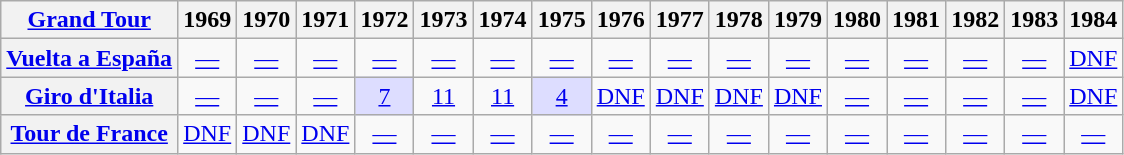<table class="wikitable plainrowheaders">
<tr>
<th scope="col"><a href='#'>Grand Tour</a></th>
<th scope="col">1969</th>
<th scope="col">1970</th>
<th scope="col">1971</th>
<th scope="col">1972</th>
<th scope="col">1973</th>
<th scope="col">1974</th>
<th scope="col">1975</th>
<th scope="col">1976</th>
<th scope="col">1977</th>
<th scope="col">1978</th>
<th scope="col">1979</th>
<th scope="col">1980</th>
<th scope="col">1981</th>
<th scope="col">1982</th>
<th scope="col">1983</th>
<th scope="col">1984</th>
</tr>
<tr style="text-align:center;">
<th scope="row"> <a href='#'>Vuelta a España</a></th>
<td><a href='#'>—</a></td>
<td><a href='#'>—</a></td>
<td><a href='#'>—</a></td>
<td><a href='#'>—</a></td>
<td><a href='#'>—</a></td>
<td><a href='#'>—</a></td>
<td><a href='#'>—</a></td>
<td><a href='#'>—</a></td>
<td><a href='#'>—</a></td>
<td><a href='#'>—</a></td>
<td><a href='#'>—</a></td>
<td><a href='#'>—</a></td>
<td><a href='#'>—</a></td>
<td><a href='#'>—</a></td>
<td><a href='#'>—</a></td>
<td><a href='#'>DNF</a></td>
</tr>
<tr style="text-align:center;">
<th scope="row"> <a href='#'>Giro d'Italia</a></th>
<td><a href='#'>—</a></td>
<td><a href='#'>—</a></td>
<td><a href='#'>—</a></td>
<td style="background:#ddf;"><a href='#'>7</a></td>
<td><a href='#'>11</a></td>
<td><a href='#'>11</a></td>
<td style="background:#ddf;"><a href='#'>4</a></td>
<td><a href='#'>DNF</a></td>
<td><a href='#'>DNF</a></td>
<td><a href='#'>DNF</a></td>
<td><a href='#'>DNF</a></td>
<td><a href='#'>—</a></td>
<td><a href='#'>—</a></td>
<td><a href='#'>—</a></td>
<td><a href='#'>—</a></td>
<td><a href='#'>DNF</a></td>
</tr>
<tr style="text-align:center;">
<th scope="row"> <a href='#'>Tour de France</a></th>
<td><a href='#'>DNF</a></td>
<td><a href='#'>DNF</a></td>
<td><a href='#'>DNF</a></td>
<td><a href='#'>—</a></td>
<td><a href='#'>—</a></td>
<td><a href='#'>—</a></td>
<td><a href='#'>—</a></td>
<td><a href='#'>—</a></td>
<td><a href='#'>—</a></td>
<td><a href='#'>—</a></td>
<td><a href='#'>—</a></td>
<td><a href='#'>—</a></td>
<td><a href='#'>—</a></td>
<td><a href='#'>—</a></td>
<td><a href='#'>—</a></td>
<td><a href='#'>—</a></td>
</tr>
</table>
